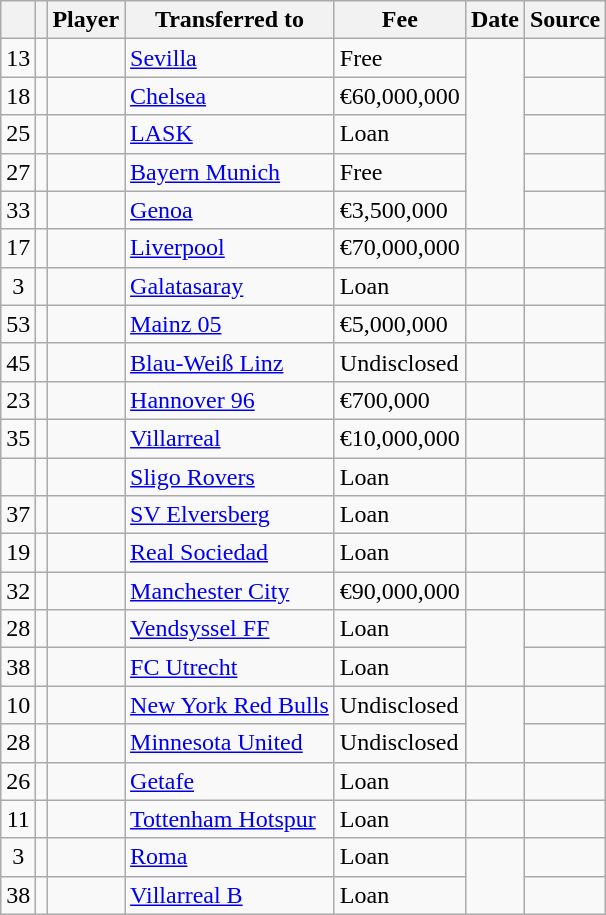<table class="wikitable plainrowheaders sortable">
<tr>
<th></th>
<th></th>
<th scope=col>Player</th>
<th>Transferred to</th>
<th !scope=col; style="width: 65px;">Fee</th>
<th scope=col>Date</th>
<th scope=col>Source</th>
</tr>
<tr>
<td align=center>13</td>
<td align=center></td>
<td></td>
<td> <a href='#'>Sevilla</a></td>
<td>Free</td>
<td rowspan=5></td>
<td></td>
</tr>
<tr>
<td align=center>18</td>
<td align=center></td>
<td></td>
<td> <a href='#'>Chelsea</a></td>
<td>€60,000,000</td>
<td></td>
</tr>
<tr>
<td align=center>25</td>
<td align=center></td>
<td></td>
<td> <a href='#'>LASK</a></td>
<td>Loan</td>
<td></td>
</tr>
<tr>
<td align=center>27</td>
<td align=center></td>
<td></td>
<td> <a href='#'>Bayern Munich</a></td>
<td>Free</td>
<td></td>
</tr>
<tr>
<td align=center>33</td>
<td align=center></td>
<td></td>
<td> <a href='#'>Genoa</a></td>
<td>€3,500,000</td>
<td></td>
</tr>
<tr>
<td align=center>17</td>
<td align=center></td>
<td></td>
<td> <a href='#'>Liverpool</a></td>
<td>€70,000,000</td>
<td></td>
<td></td>
</tr>
<tr>
<td align=center>3</td>
<td align=center></td>
<td></td>
<td> <a href='#'>Galatasaray</a></td>
<td>Loan</td>
<td></td>
<td></td>
</tr>
<tr>
<td align=center>53</td>
<td align=center></td>
<td></td>
<td> <a href='#'>Mainz 05</a></td>
<td>€5,000,000</td>
<td></td>
<td></td>
</tr>
<tr>
<td align=center>45</td>
<td align=center></td>
<td></td>
<td> <a href='#'>Blau-Weiß Linz</a></td>
<td>Undisclosed</td>
<td></td>
<td></td>
</tr>
<tr>
<td align=center>23</td>
<td align=center></td>
<td></td>
<td> <a href='#'>Hannover 96</a></td>
<td>€700,000</td>
<td></td>
<td></td>
</tr>
<tr>
<td align=center>35</td>
<td align=center></td>
<td></td>
<td> <a href='#'>Villarreal</a></td>
<td>€10,000,000</td>
<td></td>
<td></td>
</tr>
<tr>
<td></td>
<td align=center></td>
<td></td>
<td> <a href='#'>Sligo Rovers</a></td>
<td>Loan</td>
<td></td>
<td></td>
</tr>
<tr>
<td align=center>37</td>
<td align=center></td>
<td></td>
<td> <a href='#'>SV Elversberg</a></td>
<td>Loan</td>
<td></td>
<td></td>
</tr>
<tr>
<td align=center>19</td>
<td align=center></td>
<td></td>
<td> <a href='#'>Real Sociedad</a></td>
<td>Loan</td>
<td></td>
<td></td>
</tr>
<tr>
<td align=center>32</td>
<td align=center></td>
<td></td>
<td> <a href='#'>Manchester City</a></td>
<td>€90,000,000</td>
<td></td>
<td></td>
</tr>
<tr>
<td align=center>28</td>
<td align=center></td>
<td></td>
<td> <a href='#'>Vendsyssel FF</a></td>
<td>Loan</td>
<td rowspan=2></td>
<td></td>
</tr>
<tr>
<td align=center>38</td>
<td align=center></td>
<td></td>
<td> <a href='#'>FC Utrecht</a></td>
<td>Loan</td>
<td></td>
</tr>
<tr>
<td align=center>10</td>
<td align=center></td>
<td></td>
<td> <a href='#'>New York Red Bulls</a></td>
<td>Undisclosed</td>
<td rowspan=2></td>
<td></td>
</tr>
<tr>
<td align=center>28</td>
<td align=center></td>
<td></td>
<td> <a href='#'>Minnesota United</a></td>
<td>Undisclosed</td>
<td></td>
</tr>
<tr>
<td align=center>26</td>
<td align=center></td>
<td></td>
<td> <a href='#'>Getafe</a></td>
<td>Loan</td>
<td></td>
<td></td>
</tr>
<tr>
<td align=center>11</td>
<td align=center></td>
<td></td>
<td> <a href='#'>Tottenham Hotspur</a></td>
<td>Loan</td>
<td></td>
<td></td>
</tr>
<tr>
<td align=center>3</td>
<td align=center></td>
<td></td>
<td> <a href='#'>Roma</a></td>
<td>Loan</td>
<td rowspan=2></td>
<td></td>
</tr>
<tr>
<td align=center>38</td>
<td align=center></td>
<td></td>
<td> <a href='#'>Villarreal B</a></td>
<td>Loan</td>
<td></td>
</tr>
</table>
